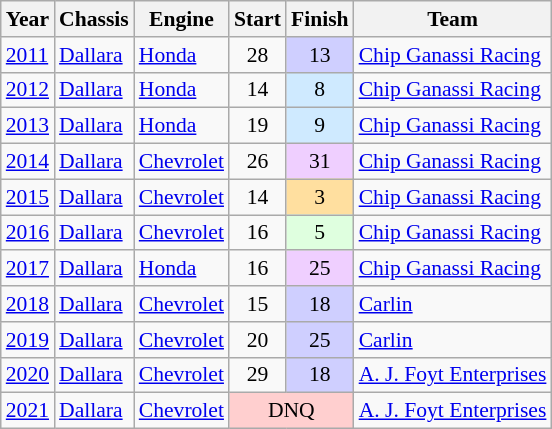<table class="wikitable" style="font-size: 90%;">
<tr>
<th>Year</th>
<th>Chassis</th>
<th>Engine</th>
<th>Start</th>
<th>Finish</th>
<th>Team</th>
</tr>
<tr>
<td><a href='#'>2011</a></td>
<td><a href='#'>Dallara</a></td>
<td><a href='#'>Honda</a></td>
<td align=center>28</td>
<td align=center style="background:#CFCFFF;">13</td>
<td nowrap><a href='#'>Chip Ganassi Racing</a></td>
</tr>
<tr>
<td><a href='#'>2012</a></td>
<td><a href='#'>Dallara</a></td>
<td><a href='#'>Honda</a></td>
<td align=center>14</td>
<td align=center style="background:#CFEAFF;">8</td>
<td nowrap><a href='#'>Chip Ganassi Racing</a></td>
</tr>
<tr>
<td><a href='#'>2013</a></td>
<td><a href='#'>Dallara</a></td>
<td><a href='#'>Honda</a></td>
<td align=center>19</td>
<td align=center style="background:#CFEAFF;">9</td>
<td nowrap><a href='#'>Chip Ganassi Racing</a></td>
</tr>
<tr>
<td><a href='#'>2014</a></td>
<td><a href='#'>Dallara</a></td>
<td><a href='#'>Chevrolet</a></td>
<td align=center>26</td>
<td align=center style="background:#EFCFFF;">31</td>
<td nowrap><a href='#'>Chip Ganassi Racing</a></td>
</tr>
<tr>
<td><a href='#'>2015</a></td>
<td><a href='#'>Dallara</a></td>
<td><a href='#'>Chevrolet</a></td>
<td align=center>14</td>
<td align=center style="background:#FFDF9F;">3</td>
<td nowrap><a href='#'>Chip Ganassi Racing</a></td>
</tr>
<tr>
<td><a href='#'>2016</a></td>
<td><a href='#'>Dallara</a></td>
<td><a href='#'>Chevrolet</a></td>
<td align=center>16</td>
<td align=center style="background:#DFFFDF;">5</td>
<td nowrap><a href='#'>Chip Ganassi Racing</a></td>
</tr>
<tr>
<td><a href='#'>2017</a></td>
<td><a href='#'>Dallara</a></td>
<td><a href='#'>Honda</a></td>
<td align=center>16</td>
<td align=center style="background:#EFCFFF;">25</td>
<td nowrap><a href='#'>Chip Ganassi Racing</a></td>
</tr>
<tr>
<td><a href='#'>2018</a></td>
<td><a href='#'>Dallara</a></td>
<td><a href='#'>Chevrolet</a></td>
<td align=center>15</td>
<td align=center style="background:#CFCFFF;">18</td>
<td nowrap><a href='#'>Carlin</a></td>
</tr>
<tr>
<td><a href='#'>2019</a></td>
<td><a href='#'>Dallara</a></td>
<td><a href='#'>Chevrolet</a></td>
<td align=center>20</td>
<td align=center style="background:#CFCFFF;">25</td>
<td nowrap><a href='#'>Carlin</a></td>
</tr>
<tr>
<td><a href='#'>2020</a></td>
<td><a href='#'>Dallara</a></td>
<td><a href='#'>Chevrolet</a></td>
<td align=center>29</td>
<td align=center style="background:#CFCFFF;">18</td>
<td nowrap><a href='#'>A. J. Foyt Enterprises</a></td>
</tr>
<tr>
<td><a href='#'>2021</a></td>
<td><a href='#'>Dallara</a></td>
<td><a href='#'>Chevrolet</a></td>
<td align=center style="background:#FFCFCF;" colspan=2>DNQ</td>
<td nowrap><a href='#'>A. J. Foyt Enterprises</a></td>
</tr>
</table>
